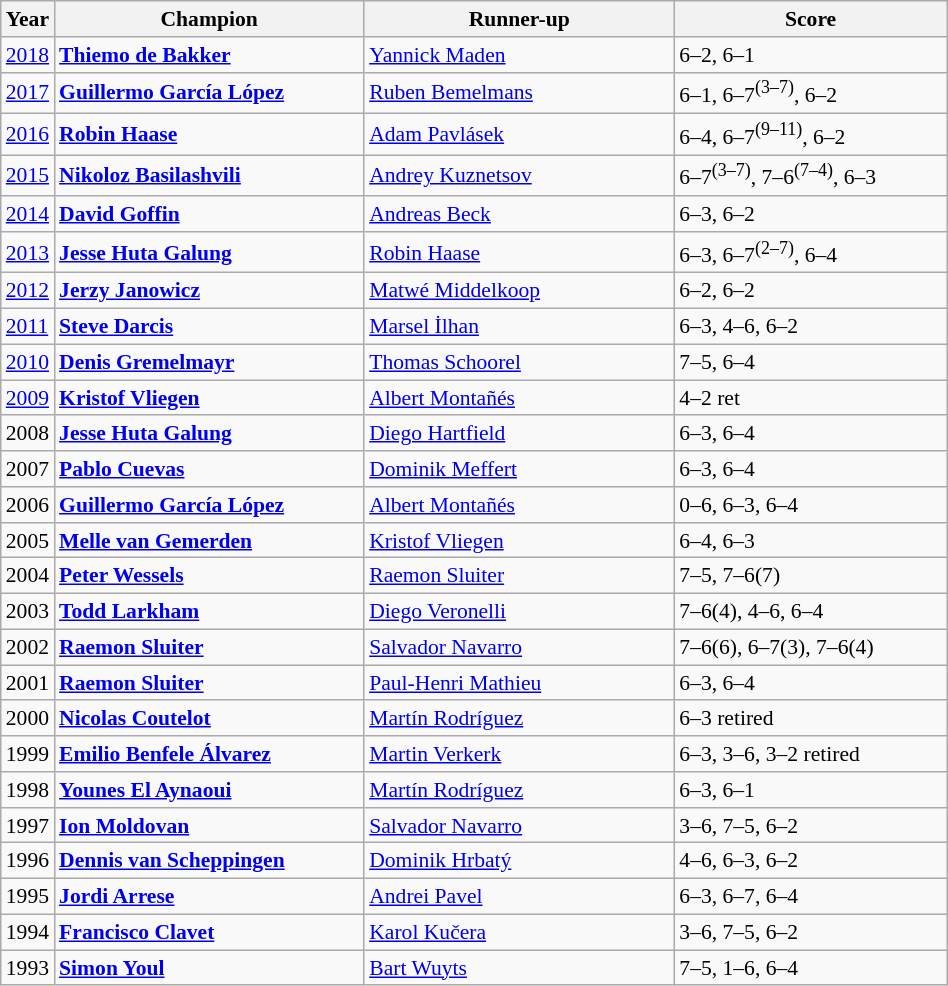<table class="wikitable" style="font-size:90%">
<tr>
<th>Year</th>
<th width="200">Champion</th>
<th width="200">Runner-up</th>
<th width="175">Score</th>
</tr>
<tr>
<td><a href='#'>2018</a></td>
<td> <strong><a href='#'>Thiemo de Bakker</a></strong></td>
<td> <a href='#'>Yannick Maden</a></td>
<td>6–2, 6–1</td>
</tr>
<tr>
<td><a href='#'>2017</a></td>
<td> <strong><a href='#'>Guillermo García López</a></strong></td>
<td> <a href='#'>Ruben Bemelmans</a></td>
<td>6–1, 6–7<sup>(3–7)</sup>, 6–2</td>
</tr>
<tr>
<td><a href='#'>2016</a></td>
<td> <strong><a href='#'>Robin Haase</a></strong></td>
<td> <a href='#'>Adam Pavlásek</a></td>
<td>6–4, 6–7<sup>(9–11)</sup>, 6–2</td>
</tr>
<tr>
<td><a href='#'>2015</a></td>
<td> <strong><a href='#'>Nikoloz Basilashvili</a></strong></td>
<td> <a href='#'>Andrey Kuznetsov</a></td>
<td>6–7<sup>(3–7)</sup>, 7–6<sup>(7–4)</sup>, 6–3</td>
</tr>
<tr>
<td><a href='#'>2014</a></td>
<td> <strong><a href='#'>David Goffin</a></strong></td>
<td> <a href='#'>Andreas Beck</a></td>
<td>6–3, 6–2</td>
</tr>
<tr>
<td><a href='#'>2013</a></td>
<td> <strong><a href='#'>Jesse Huta Galung</a></strong></td>
<td> <a href='#'>Robin Haase</a></td>
<td>6–3, 6–7<sup>(2–7)</sup>, 6–4</td>
</tr>
<tr>
<td><a href='#'>2012</a></td>
<td> <strong><a href='#'>Jerzy Janowicz</a></strong></td>
<td> <a href='#'>Matwé Middelkoop</a></td>
<td>6–2, 6–2</td>
</tr>
<tr>
<td><a href='#'>2011</a></td>
<td> <strong><a href='#'>Steve Darcis</a></strong></td>
<td> <a href='#'>Marsel İlhan</a></td>
<td>6–3, 4–6, 6–2</td>
</tr>
<tr>
<td><a href='#'>2010</a></td>
<td> <strong><a href='#'>Denis Gremelmayr</a></strong></td>
<td> <a href='#'>Thomas Schoorel</a></td>
<td>7–5, 6–4</td>
</tr>
<tr>
<td><a href='#'>2009</a></td>
<td> <strong><a href='#'>Kristof Vliegen</a></strong></td>
<td> <a href='#'>Albert Montañés</a></td>
<td>4–2 ret</td>
</tr>
<tr>
<td>2008</td>
<td> <strong><a href='#'>Jesse Huta Galung</a></strong></td>
<td> <a href='#'>Diego Hartfield</a></td>
<td>6–3, 6–4</td>
</tr>
<tr>
<td>2007</td>
<td> <strong><a href='#'>Pablo Cuevas</a></strong></td>
<td> <a href='#'>Dominik Meffert</a></td>
<td>6–3, 6–4</td>
</tr>
<tr>
<td>2006</td>
<td> <strong><a href='#'>Guillermo García López</a></strong></td>
<td> <a href='#'>Albert Montañés</a></td>
<td>0–6, 6–3, 6–4</td>
</tr>
<tr>
<td>2005</td>
<td> <strong><a href='#'>Melle van Gemerden</a></strong></td>
<td> <a href='#'>Kristof Vliegen</a></td>
<td>6–4, 6–3</td>
</tr>
<tr>
<td>2004</td>
<td> <strong><a href='#'>Peter Wessels</a></strong></td>
<td> <a href='#'>Raemon Sluiter</a></td>
<td>7–5, 7–6(7)</td>
</tr>
<tr>
<td>2003</td>
<td> <strong><a href='#'>Todd Larkham</a></strong></td>
<td>   <a href='#'>Diego Veronelli</a></td>
<td>7–6(4), 4–6, 6–4</td>
</tr>
<tr>
<td>2002</td>
<td> <strong><a href='#'>Raemon Sluiter</a></strong></td>
<td> <a href='#'>Salvador Navarro</a></td>
<td>7–6(6), 6–7(3), 7–6(4)</td>
</tr>
<tr>
<td>2001</td>
<td> <strong><a href='#'>Raemon Sluiter</a></strong></td>
<td> <a href='#'>Paul-Henri Mathieu</a></td>
<td>6–3, 6–4</td>
</tr>
<tr>
<td>2000</td>
<td> <strong><a href='#'>Nicolas Coutelot</a></strong></td>
<td> <a href='#'>Martín Rodríguez</a></td>
<td>6–3 retired</td>
</tr>
<tr>
<td>1999</td>
<td> <strong><a href='#'>Emilio Benfele Álvarez</a></strong></td>
<td> <a href='#'>Martin Verkerk</a></td>
<td>6–3, 3–6, 3–2 retired</td>
</tr>
<tr>
<td>1998</td>
<td> <strong><a href='#'>Younes El Aynaoui</a></strong></td>
<td> <a href='#'>Martín Rodríguez</a></td>
<td>6–3, 6–1</td>
</tr>
<tr>
<td>1997</td>
<td> <strong><a href='#'>Ion Moldovan</a></strong></td>
<td> <a href='#'>Salvador Navarro</a></td>
<td>3–6, 7–5, 6–2</td>
</tr>
<tr>
<td>1996</td>
<td> <strong><a href='#'>Dennis van Scheppingen</a></strong></td>
<td> <a href='#'>Dominik Hrbatý</a></td>
<td>4–6, 6–3, 6–2</td>
</tr>
<tr>
<td>1995</td>
<td> <strong><a href='#'>Jordi Arrese</a></strong></td>
<td> <a href='#'>Andrei Pavel</a></td>
<td>6–3, 6–7, 6–4</td>
</tr>
<tr>
<td>1994</td>
<td> <strong><a href='#'>Francisco Clavet</a></strong></td>
<td> <a href='#'>Karol Kučera</a></td>
<td>3–6, 7–5, 6–2</td>
</tr>
<tr>
<td>1993</td>
<td> <strong><a href='#'>Simon Youl</a></strong></td>
<td> <a href='#'>Bart Wuyts</a></td>
<td>7–5, 1–6, 6–4</td>
</tr>
</table>
